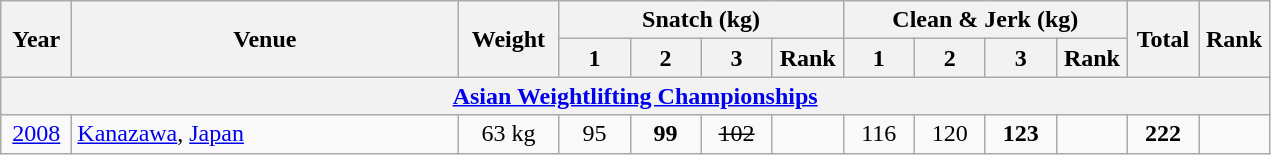<table class = "wikitable" style="text-align:center;">
<tr>
<th rowspan=2 width=40>Year</th>
<th rowspan=2 width=250>Venue</th>
<th rowspan=2 width=60>Weight</th>
<th colspan=4>Snatch (kg)</th>
<th colspan=4>Clean & Jerk (kg)</th>
<th rowspan=2 width=40>Total</th>
<th rowspan=2 width=40>Rank</th>
</tr>
<tr>
<th width=40>1</th>
<th width=40>2</th>
<th width=40>3</th>
<th width=40>Rank</th>
<th width=40>1</th>
<th width=40>2</th>
<th width=40>3</th>
<th width=40>Rank</th>
</tr>
<tr>
<th colspan=13><a href='#'>Asian Weightlifting Championships</a></th>
</tr>
<tr>
<td><a href='#'>2008</a></td>
<td align=left> <a href='#'>Kanazawa</a>, <a href='#'>Japan</a></td>
<td>63 kg</td>
<td>95</td>
<td><strong>99</strong></td>
<td><s>102</s></td>
<td></td>
<td>116</td>
<td>120</td>
<td><strong>123</strong></td>
<td></td>
<td><strong>222</strong></td>
<td></td>
</tr>
</table>
